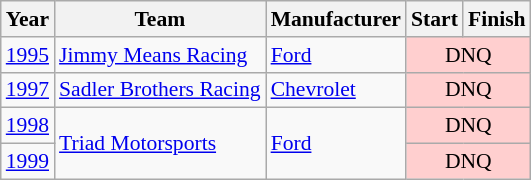<table class="wikitable" style="font-size: 90%;">
<tr>
<th>Year</th>
<th>Team</th>
<th>Manufacturer</th>
<th>Start</th>
<th>Finish</th>
</tr>
<tr>
<td><a href='#'>1995</a></td>
<td><a href='#'>Jimmy Means Racing</a></td>
<td><a href='#'>Ford</a></td>
<td align=center colspan=2 style="background:#FFCFCF;">DNQ</td>
</tr>
<tr>
<td><a href='#'>1997</a></td>
<td><a href='#'>Sadler Brothers Racing</a></td>
<td><a href='#'>Chevrolet</a></td>
<td align=center colspan=2 style="background:#FFCFCF;">DNQ</td>
</tr>
<tr>
<td><a href='#'>1998</a></td>
<td rowspan=2><a href='#'>Triad Motorsports</a></td>
<td rowspan=2><a href='#'>Ford</a></td>
<td align=center colspan=2 style="background:#FFCFCF;">DNQ</td>
</tr>
<tr>
<td><a href='#'>1999</a></td>
<td align=center colspan=2 style="background:#FFCFCF;">DNQ</td>
</tr>
</table>
